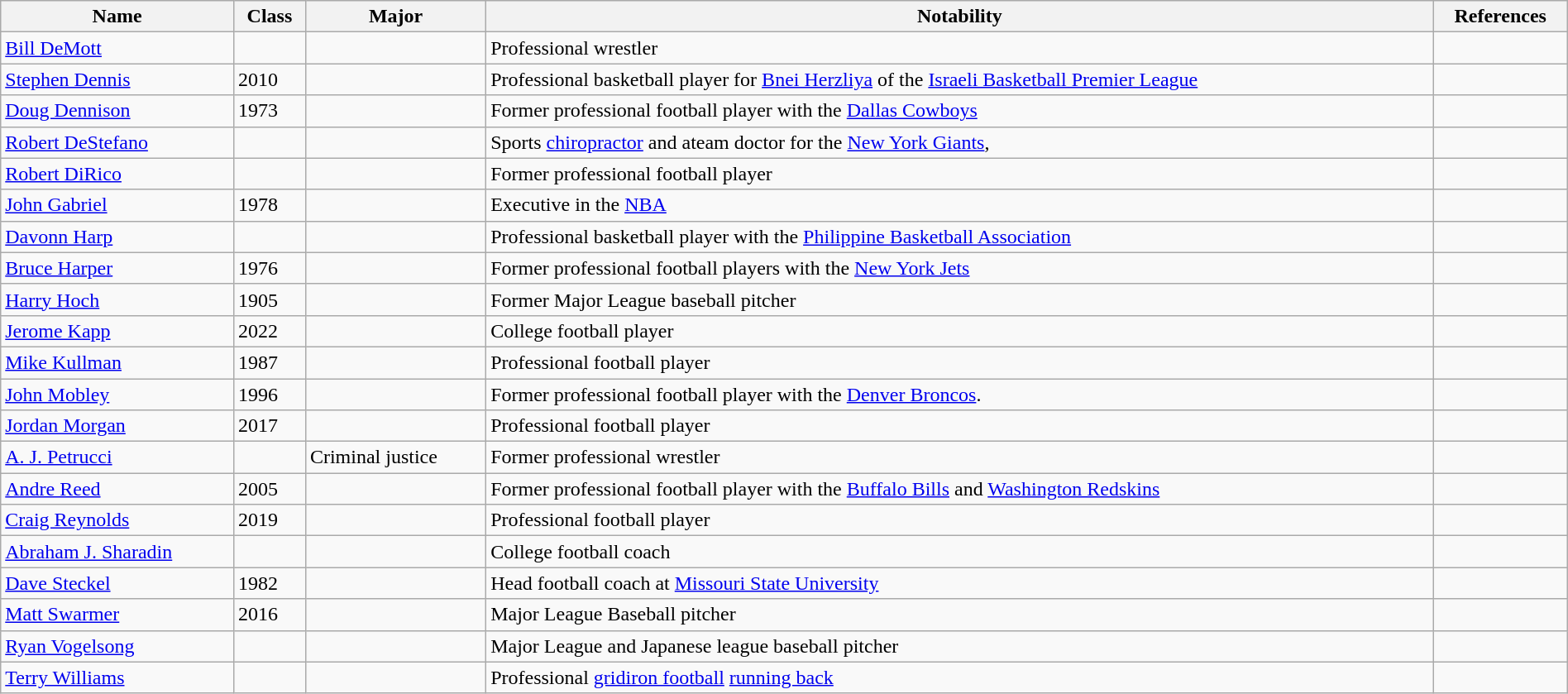<table class="wikitable sortable" style="width:100%;">
<tr>
<th>Name</th>
<th>Class</th>
<th>Major</th>
<th>Notability</th>
<th>References</th>
</tr>
<tr>
<td><a href='#'>Bill DeMott</a></td>
<td></td>
<td></td>
<td>Professional wrestler</td>
<td></td>
</tr>
<tr>
<td><a href='#'>Stephen Dennis</a></td>
<td>2010</td>
<td></td>
<td>Professional basketball player for <a href='#'>Bnei Herzliya</a> of the <a href='#'>Israeli Basketball Premier League</a></td>
<td></td>
</tr>
<tr>
<td><a href='#'>Doug Dennison</a></td>
<td>1973</td>
<td></td>
<td>Former professional football player with the <a href='#'>Dallas Cowboys</a></td>
<td></td>
</tr>
<tr>
<td><a href='#'>Robert DeStefano</a></td>
<td></td>
<td></td>
<td>Sports <a href='#'>chiropractor</a> and ateam doctor for the <a href='#'>New York Giants</a>,</td>
<td></td>
</tr>
<tr>
<td><a href='#'>Robert DiRico</a></td>
<td></td>
<td></td>
<td>Former professional football player</td>
<td></td>
</tr>
<tr>
<td><a href='#'>John Gabriel</a></td>
<td>1978</td>
<td></td>
<td>Executive in the <a href='#'>NBA</a></td>
<td></td>
</tr>
<tr>
<td><a href='#'>Davonn Harp</a></td>
<td></td>
<td></td>
<td>Professional basketball player with the <a href='#'>Philippine Basketball Association</a></td>
<td></td>
</tr>
<tr>
<td><a href='#'>Bruce Harper</a></td>
<td>1976</td>
<td></td>
<td>Former professional football players with the <a href='#'>New York Jets</a></td>
<td></td>
</tr>
<tr>
<td><a href='#'>Harry Hoch</a></td>
<td>1905</td>
<td></td>
<td>Former Major League baseball pitcher</td>
<td></td>
</tr>
<tr>
<td><a href='#'>Jerome Kapp</a></td>
<td>2022</td>
<td></td>
<td>College football player</td>
<td></td>
</tr>
<tr>
<td><a href='#'>Mike Kullman</a></td>
<td>1987</td>
<td></td>
<td>Professional football player</td>
<td></td>
</tr>
<tr>
<td><a href='#'>John Mobley</a></td>
<td>1996</td>
<td></td>
<td>Former professional football player with the <a href='#'>Denver Broncos</a>.</td>
<td></td>
</tr>
<tr>
<td><a href='#'>Jordan Morgan</a></td>
<td>2017</td>
<td></td>
<td>Professional football player</td>
<td></td>
</tr>
<tr>
<td><a href='#'>A. J. Petrucci</a></td>
<td></td>
<td>Criminal justice</td>
<td>Former professional wrestler</td>
<td></td>
</tr>
<tr>
<td><a href='#'>Andre Reed</a></td>
<td>2005</td>
<td></td>
<td>Former professional football player with the <a href='#'>Buffalo Bills</a> and <a href='#'>Washington Redskins</a></td>
<td></td>
</tr>
<tr>
<td><a href='#'>Craig Reynolds</a></td>
<td>2019</td>
<td></td>
<td>Professional football player</td>
<td></td>
</tr>
<tr>
<td><a href='#'>Abraham J. Sharadin</a></td>
<td></td>
<td></td>
<td>College football coach</td>
<td></td>
</tr>
<tr>
<td><a href='#'>Dave Steckel</a></td>
<td>1982</td>
<td></td>
<td>Head football coach at <a href='#'>Missouri State University</a></td>
<td></td>
</tr>
<tr>
<td><a href='#'>Matt Swarmer</a></td>
<td>2016</td>
<td></td>
<td>Major League Baseball pitcher</td>
<td></td>
</tr>
<tr>
<td><a href='#'>Ryan Vogelsong</a></td>
<td></td>
<td></td>
<td>Major League and Japanese league baseball pitcher</td>
<td></td>
</tr>
<tr>
<td><a href='#'>Terry Williams</a></td>
<td></td>
<td></td>
<td>Professional <a href='#'>gridiron football</a> <a href='#'>running back</a></td>
<td></td>
</tr>
</table>
